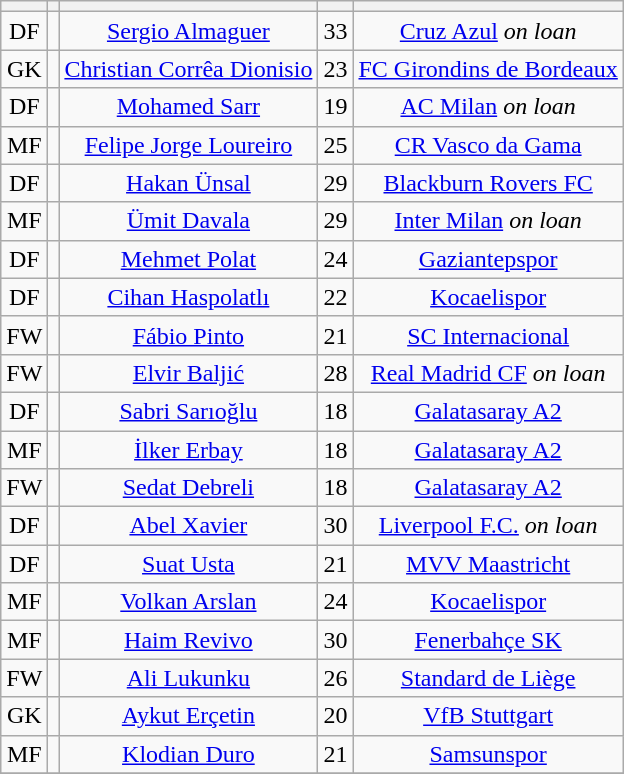<table class="wikitable sortable" style="text-align: center">
<tr>
<th></th>
<th></th>
<th></th>
<th></th>
<th></th>
</tr>
<tr>
<td>DF</td>
<td></td>
<td><a href='#'>Sergio Almaguer</a></td>
<td>33</td>
<td><a href='#'>Cruz Azul</a> <em>on loan</em></td>
</tr>
<tr>
<td>GK</td>
<td></td>
<td><a href='#'>Christian Corrêa Dionisio</a></td>
<td>23</td>
<td><a href='#'>FC Girondins de Bordeaux</a></td>
</tr>
<tr>
<td>DF</td>
<td></td>
<td><a href='#'>Mohamed Sarr</a></td>
<td>19</td>
<td><a href='#'>AC Milan</a>  <em>on loan</em></td>
</tr>
<tr>
<td>MF</td>
<td></td>
<td><a href='#'>Felipe Jorge Loureiro</a></td>
<td>25</td>
<td><a href='#'>CR Vasco da Gama</a></td>
</tr>
<tr>
<td>DF</td>
<td></td>
<td><a href='#'>Hakan Ünsal</a></td>
<td>29</td>
<td><a href='#'>Blackburn Rovers FC</a></td>
</tr>
<tr>
<td>MF</td>
<td></td>
<td><a href='#'>Ümit Davala</a></td>
<td>29</td>
<td><a href='#'>Inter Milan</a> <em>on loan</em></td>
</tr>
<tr>
<td>DF</td>
<td></td>
<td><a href='#'>Mehmet Polat</a></td>
<td>24</td>
<td><a href='#'>Gaziantepspor</a></td>
</tr>
<tr>
<td>DF</td>
<td></td>
<td><a href='#'>Cihan Haspolatlı</a></td>
<td>22</td>
<td><a href='#'>Kocaelispor</a></td>
</tr>
<tr>
<td>FW</td>
<td></td>
<td><a href='#'>Fábio Pinto</a></td>
<td>21</td>
<td><a href='#'>SC Internacional</a></td>
</tr>
<tr>
<td>FW</td>
<td></td>
<td><a href='#'>Elvir Baljić</a></td>
<td>28</td>
<td><a href='#'>Real Madrid CF</a> <em>on loan</em></td>
</tr>
<tr>
<td>DF</td>
<td></td>
<td><a href='#'>Sabri Sarıoğlu</a></td>
<td>18</td>
<td><a href='#'>Galatasaray A2</a></td>
</tr>
<tr>
<td>MF</td>
<td></td>
<td><a href='#'>İlker Erbay</a></td>
<td>18</td>
<td><a href='#'>Galatasaray A2</a></td>
</tr>
<tr>
<td>FW</td>
<td></td>
<td><a href='#'>Sedat Debreli</a></td>
<td>18</td>
<td><a href='#'>Galatasaray A2</a></td>
</tr>
<tr>
<td>DF</td>
<td></td>
<td><a href='#'>Abel Xavier</a></td>
<td>30</td>
<td><a href='#'>Liverpool F.C.</a> <em>on loan</em></td>
</tr>
<tr>
<td>DF</td>
<td></td>
<td><a href='#'>Suat Usta</a></td>
<td>21</td>
<td><a href='#'>MVV Maastricht</a></td>
</tr>
<tr>
<td>MF</td>
<td></td>
<td><a href='#'>Volkan Arslan</a></td>
<td>24</td>
<td><a href='#'>Kocaelispor</a></td>
</tr>
<tr>
<td>MF</td>
<td></td>
<td><a href='#'>Haim Revivo</a></td>
<td>30</td>
<td><a href='#'>Fenerbahçe SK</a></td>
</tr>
<tr>
<td>FW</td>
<td></td>
<td><a href='#'>Ali Lukunku</a></td>
<td>26</td>
<td><a href='#'>Standard de Liège</a></td>
</tr>
<tr>
<td>GK</td>
<td></td>
<td><a href='#'>Aykut Erçetin</a></td>
<td>20</td>
<td><a href='#'>VfB Stuttgart</a></td>
</tr>
<tr>
<td>MF</td>
<td></td>
<td><a href='#'>Klodian Duro</a></td>
<td>21</td>
<td><a href='#'>Samsunspor</a></td>
</tr>
<tr>
</tr>
</table>
